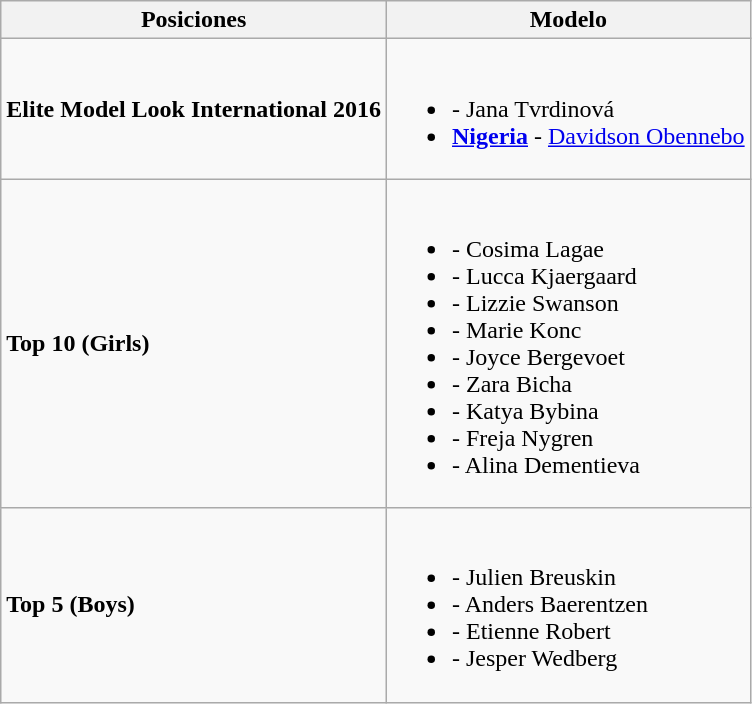<table class="wikitable">
<tr>
<th>Posiciones</th>
<th>Modelo</th>
</tr>
<tr>
<td><strong>Elite Model Look International 2016</strong></td>
<td><br><ul><li><strong></strong> - Jana Tvrdinová</li><li><strong> <a href='#'>Nigeria</a></strong> - <a href='#'>Davidson Obennebo</a></li></ul></td>
</tr>
<tr>
<td><strong>Top 10 (Girls)</strong></td>
<td><br><ul><li><strong></strong> - Cosima Lagae</li><li><strong></strong> - Lucca Kjaergaard</li><li><strong></strong> - Lizzie Swanson</li><li><strong></strong> - Marie Konc</li><li><strong></strong> - Joyce Bergevoet</li><li><strong></strong> - Zara Bicha</li><li><strong></strong> - Katya Bybina</li><li><strong></strong> - Freja Nygren</li><li><strong></strong> - Alina Dementieva</li></ul></td>
</tr>
<tr>
<td><strong>Top 5 (Boys)</strong></td>
<td><br><ul><li><strong></strong> - Julien Breuskin</li><li><strong></strong> - Anders Baerentzen</li><li><strong></strong> - Etienne Robert</li><li><strong></strong> - Jesper Wedberg</li></ul></td>
</tr>
</table>
